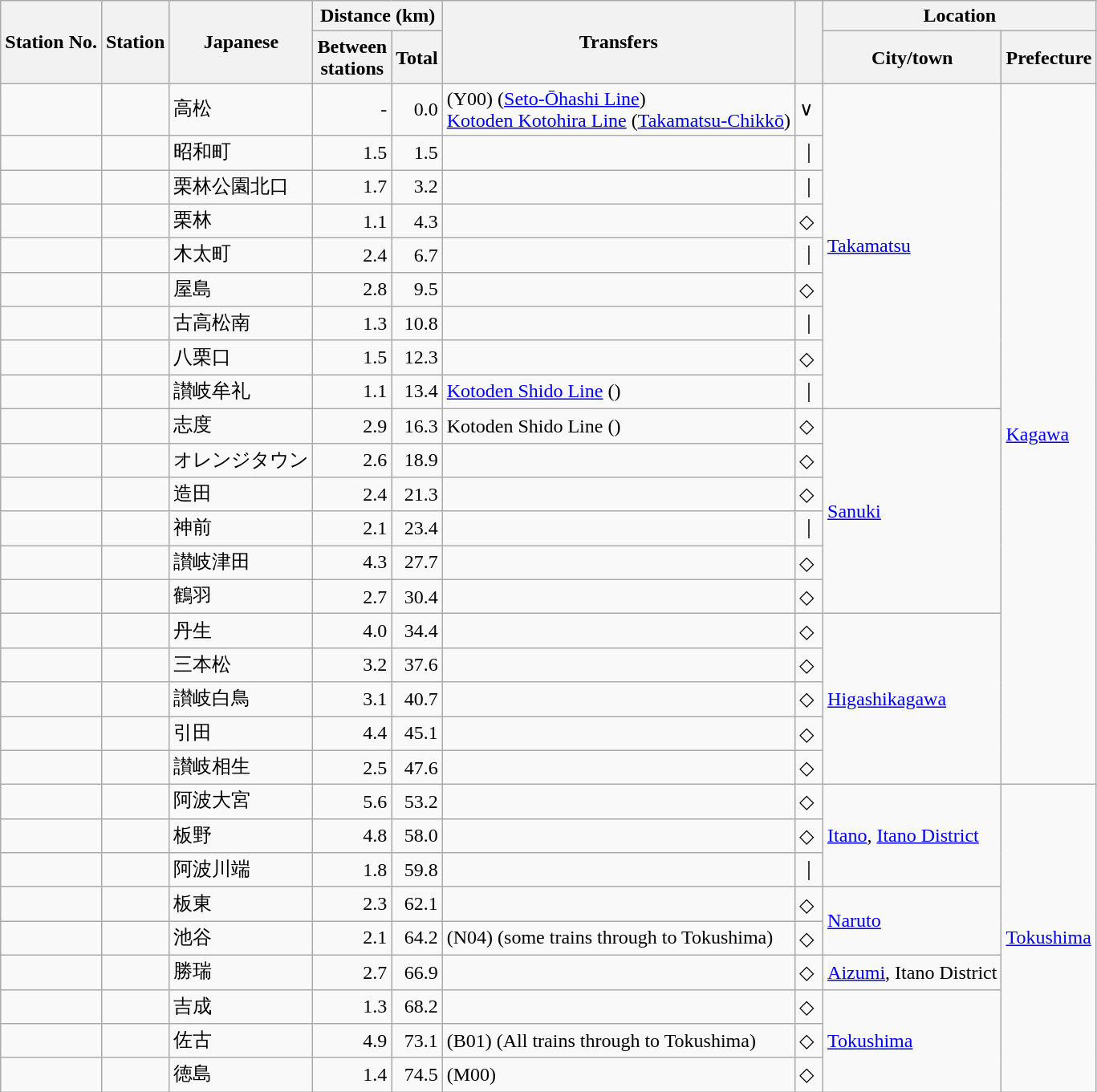<table class="wikitable" rules="all">
<tr>
<th rowspan="2">Station No.</th>
<th rowspan="2">Station</th>
<th rowspan="2">Japanese</th>
<th colspan="2">Distance (km)</th>
<th rowspan="2">Transfers</th>
<th rowspan="2"> </th>
<th colspan="2">Location</th>
</tr>
<tr>
<th>Between<br>stations</th>
<th>Total</th>
<th>City/town</th>
<th>Prefecture</th>
</tr>
<tr>
<td></td>
<td></td>
<td>高松</td>
<td style="text-align:right;">-</td>
<td style="text-align:right;">0.0</td>
<td> (Y00) (<a href='#'>Seto-Ōhashi Line</a>)<br><a href='#'>Kotoden Kotohira Line</a> (<a href='#'>Takamatsu-Chikkō</a>)</td>
<td>∨</td>
<td rowspan="9"><a href='#'>Takamatsu</a></td>
<td rowspan="20"><a href='#'>Kagawa</a></td>
</tr>
<tr>
<td></td>
<td></td>
<td>昭和町</td>
<td style="text-align:right;">1.5</td>
<td style="text-align:right;">1.5</td>
<td> </td>
<td>｜</td>
</tr>
<tr>
<td></td>
<td></td>
<td>栗林公園北口</td>
<td style="text-align:right;">1.7</td>
<td style="text-align:right;">3.2</td>
<td> </td>
<td>｜</td>
</tr>
<tr>
<td></td>
<td></td>
<td>栗林</td>
<td style="text-align:right;">1.1</td>
<td style="text-align:right;">4.3</td>
<td> </td>
<td>◇</td>
</tr>
<tr>
<td></td>
<td></td>
<td>木太町</td>
<td style="text-align:right;">2.4</td>
<td style="text-align:right;">6.7</td>
<td> </td>
<td>｜</td>
</tr>
<tr>
<td></td>
<td></td>
<td>屋島</td>
<td style="text-align:right;">2.8</td>
<td style="text-align:right;">9.5</td>
<td> </td>
<td>◇</td>
</tr>
<tr>
<td></td>
<td></td>
<td>古高松南</td>
<td style="text-align:right;">1.3</td>
<td style="text-align:right;">10.8</td>
<td> </td>
<td>｜</td>
</tr>
<tr>
<td></td>
<td></td>
<td>八栗口</td>
<td style="text-align:right;">1.5</td>
<td style="text-align:right;">12.3</td>
<td> </td>
<td>◇</td>
</tr>
<tr>
<td></td>
<td></td>
<td>讃岐牟礼</td>
<td style="text-align:right;">1.1</td>
<td style="text-align:right;">13.4</td>
<td><a href='#'>Kotoden Shido Line</a> ()</td>
<td>｜</td>
</tr>
<tr>
<td></td>
<td></td>
<td>志度</td>
<td style="text-align:right;">2.9</td>
<td style="text-align:right;">16.3</td>
<td>Kotoden Shido Line ()</td>
<td>◇</td>
<td rowspan="6"><a href='#'>Sanuki</a></td>
</tr>
<tr>
<td></td>
<td></td>
<td>オレンジタウン</td>
<td style="text-align:right;">2.6</td>
<td style="text-align:right;">18.9</td>
<td> </td>
<td>◇</td>
</tr>
<tr>
<td></td>
<td></td>
<td>造田</td>
<td style="text-align:right;">2.4</td>
<td style="text-align:right;">21.3</td>
<td> </td>
<td>◇</td>
</tr>
<tr>
<td></td>
<td></td>
<td>神前</td>
<td style="text-align:right;">2.1</td>
<td style="text-align:right;">23.4</td>
<td> </td>
<td>｜</td>
</tr>
<tr>
<td></td>
<td></td>
<td>讃岐津田</td>
<td style="text-align:right;">4.3</td>
<td style="text-align:right;">27.7</td>
<td> </td>
<td>◇</td>
</tr>
<tr>
<td></td>
<td></td>
<td>鶴羽</td>
<td style="text-align:right;">2.7</td>
<td style="text-align:right;">30.4</td>
<td> </td>
<td>◇</td>
</tr>
<tr>
<td></td>
<td></td>
<td>丹生</td>
<td style="text-align:right;">4.0</td>
<td style="text-align:right;">34.4</td>
<td> </td>
<td>◇</td>
<td rowspan="5"><a href='#'>Higashikagawa</a></td>
</tr>
<tr>
<td></td>
<td></td>
<td>三本松</td>
<td style="text-align:right;">3.2</td>
<td style="text-align:right;">37.6</td>
<td> </td>
<td>◇</td>
</tr>
<tr>
<td></td>
<td></td>
<td>讃岐白鳥</td>
<td style="text-align:right;">3.1</td>
<td style="text-align:right;">40.7</td>
<td> </td>
<td>◇</td>
</tr>
<tr>
<td></td>
<td></td>
<td>引田</td>
<td style="text-align:right;">4.4</td>
<td style="text-align:right;">45.1</td>
<td> </td>
<td>◇</td>
</tr>
<tr>
<td></td>
<td></td>
<td>讃岐相生</td>
<td style="text-align:right;">2.5</td>
<td style="text-align:right;">47.6</td>
<td> </td>
<td>◇</td>
</tr>
<tr>
<td></td>
<td></td>
<td>阿波大宮</td>
<td style="text-align:right;">5.6</td>
<td style="text-align:right;">53.2</td>
<td> </td>
<td>◇</td>
<td rowspan="3"><a href='#'>Itano</a>, <a href='#'>Itano District</a></td>
<td rowspan="9"><a href='#'>Tokushima</a></td>
</tr>
<tr>
<td></td>
<td></td>
<td>板野</td>
<td style="text-align:right;">4.8</td>
<td style="text-align:right;">58.0</td>
<td> </td>
<td>◇</td>
</tr>
<tr>
<td></td>
<td></td>
<td>阿波川端</td>
<td style="text-align:right;">1.8</td>
<td style="text-align:right;">59.8</td>
<td> </td>
<td>｜</td>
</tr>
<tr>
<td></td>
<td></td>
<td>板東</td>
<td style="text-align:right;">2.3</td>
<td style="text-align:right;">62.1</td>
<td> </td>
<td>◇</td>
<td rowspan="2"><a href='#'>Naruto</a></td>
</tr>
<tr>
<td></td>
<td></td>
<td>池谷</td>
<td style="text-align:right;">2.1</td>
<td style="text-align:right;">64.2</td>
<td>  (N04) (some trains through to Tokushima)</td>
<td>◇</td>
</tr>
<tr>
<td></td>
<td></td>
<td>勝瑞</td>
<td style="text-align:right;">2.7</td>
<td style="text-align:right;">66.9</td>
<td> </td>
<td>◇</td>
<td><a href='#'>Aizumi</a>, Itano District</td>
</tr>
<tr>
<td></td>
<td></td>
<td>吉成</td>
<td style="text-align:right;">1.3</td>
<td style="text-align:right;">68.2</td>
<td> </td>
<td>◇</td>
<td rowspan="3"><a href='#'>Tokushima</a></td>
</tr>
<tr>
<td></td>
<td></td>
<td>佐古</td>
<td style="text-align:right;">4.9</td>
<td style="text-align:right;">73.1</td>
<td>  (B01) (All trains through to Tokushima)</td>
<td>◇</td>
</tr>
<tr>
<td></td>
<td></td>
<td>徳島</td>
<td style="text-align:right;">1.4</td>
<td style="text-align:right;">74.5</td>
<td>  (M00)</td>
<td>◇</td>
</tr>
</table>
